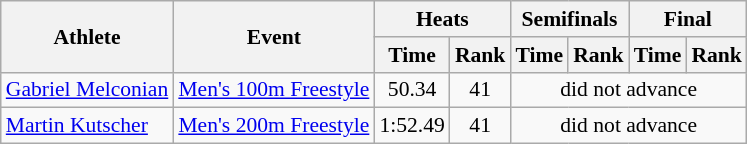<table class=wikitable style="font-size:90%">
<tr>
<th rowspan="2">Athlete</th>
<th rowspan="2">Event</th>
<th colspan="2">Heats</th>
<th colspan="2">Semifinals</th>
<th colspan="2">Final</th>
</tr>
<tr>
<th>Time</th>
<th>Rank</th>
<th>Time</th>
<th>Rank</th>
<th>Time</th>
<th>Rank</th>
</tr>
<tr>
<td rowspan="1"><a href='#'>Gabriel Melconian</a></td>
<td><a href='#'>Men's 100m Freestyle</a></td>
<td align=center>50.34</td>
<td align=center>41</td>
<td align=center colspan=4>did not advance</td>
</tr>
<tr>
<td rowspan="1"><a href='#'>Martin Kutscher</a></td>
<td><a href='#'>Men's 200m Freestyle</a></td>
<td align=center>1:52.49</td>
<td align=center>41</td>
<td align=center colspan=4>did not advance</td>
</tr>
</table>
